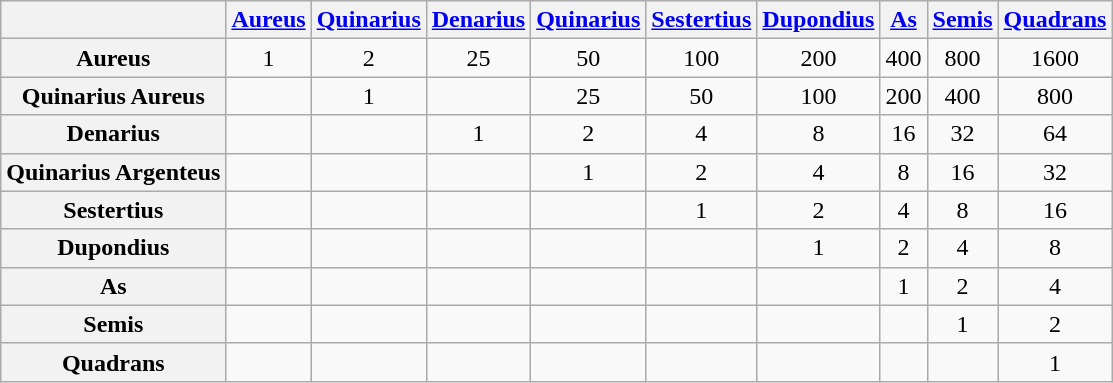<table class="wikitable" style="text-align:center">
<tr>
<th></th>
<th><a href='#'>Aureus</a></th>
<th><a href='#'>Quinarius</a></th>
<th><a href='#'>Denarius</a></th>
<th><a href='#'>Quinarius</a></th>
<th><a href='#'>Sestertius</a></th>
<th><a href='#'>Dupondius</a></th>
<th><a href='#'>As</a></th>
<th><a href='#'>Semis</a></th>
<th><a href='#'>Quadrans</a></th>
</tr>
<tr>
<th>Aureus</th>
<td>1</td>
<td>2</td>
<td>25</td>
<td>50</td>
<td>100</td>
<td>200</td>
<td>400</td>
<td>800</td>
<td>1600</td>
</tr>
<tr>
<th>Quinarius Aureus</th>
<td></td>
<td>1</td>
<td></td>
<td>25</td>
<td>50</td>
<td>100</td>
<td>200</td>
<td>400</td>
<td>800</td>
</tr>
<tr>
<th>Denarius</th>
<td></td>
<td></td>
<td>1</td>
<td>2</td>
<td>4</td>
<td>8</td>
<td>16</td>
<td>32</td>
<td>64</td>
</tr>
<tr>
<th>Quinarius Argenteus</th>
<td></td>
<td></td>
<td></td>
<td>1</td>
<td>2</td>
<td>4</td>
<td>8</td>
<td>16</td>
<td>32</td>
</tr>
<tr>
<th>Sestertius</th>
<td></td>
<td></td>
<td></td>
<td></td>
<td>1</td>
<td>2</td>
<td>4</td>
<td>8</td>
<td>16</td>
</tr>
<tr>
<th>Dupondius</th>
<td></td>
<td></td>
<td></td>
<td></td>
<td></td>
<td>1</td>
<td>2</td>
<td>4</td>
<td>8</td>
</tr>
<tr>
<th>As</th>
<td></td>
<td></td>
<td></td>
<td></td>
<td></td>
<td></td>
<td>1</td>
<td>2</td>
<td>4</td>
</tr>
<tr>
<th>Semis</th>
<td></td>
<td></td>
<td></td>
<td></td>
<td></td>
<td></td>
<td></td>
<td>1</td>
<td>2</td>
</tr>
<tr>
<th>Quadrans</th>
<td></td>
<td></td>
<td></td>
<td></td>
<td></td>
<td></td>
<td></td>
<td></td>
<td>1</td>
</tr>
</table>
